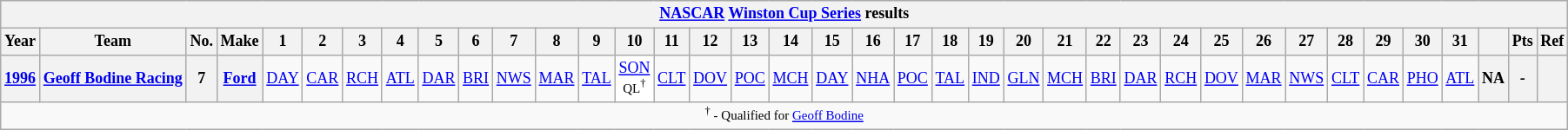<table class="wikitable" style="text-align:center; font-size:75%">
<tr>
<th colspan=45><a href='#'>NASCAR</a> <a href='#'>Winston Cup Series</a> results</th>
</tr>
<tr>
<th>Year</th>
<th>Team</th>
<th>No.</th>
<th>Make</th>
<th>1</th>
<th>2</th>
<th>3</th>
<th>4</th>
<th>5</th>
<th>6</th>
<th>7</th>
<th>8</th>
<th>9</th>
<th>10</th>
<th>11</th>
<th>12</th>
<th>13</th>
<th>14</th>
<th>15</th>
<th>16</th>
<th>17</th>
<th>18</th>
<th>19</th>
<th>20</th>
<th>21</th>
<th>22</th>
<th>23</th>
<th>24</th>
<th>25</th>
<th>26</th>
<th>27</th>
<th>28</th>
<th>29</th>
<th>30</th>
<th>31</th>
<th></th>
<th>Pts</th>
<th>Ref</th>
</tr>
<tr>
<th><a href='#'>1996</a></th>
<th><a href='#'>Geoff Bodine Racing</a></th>
<th>7</th>
<th><a href='#'>Ford</a></th>
<td><a href='#'>DAY</a></td>
<td><a href='#'>CAR</a></td>
<td><a href='#'>RCH</a></td>
<td><a href='#'>ATL</a></td>
<td><a href='#'>DAR</a></td>
<td><a href='#'>BRI</a></td>
<td><a href='#'>NWS</a></td>
<td><a href='#'>MAR</a></td>
<td><a href='#'>TAL</a></td>
<td style="background:#FFFFFF;"><a href='#'>SON</a><br><small>QL<sup>†</sup></small></td>
<td><a href='#'>CLT</a></td>
<td><a href='#'>DOV</a></td>
<td><a href='#'>POC</a></td>
<td><a href='#'>MCH</a></td>
<td><a href='#'>DAY</a></td>
<td><a href='#'>NHA</a></td>
<td><a href='#'>POC</a></td>
<td><a href='#'>TAL</a></td>
<td><a href='#'>IND</a></td>
<td><a href='#'>GLN</a></td>
<td><a href='#'>MCH</a></td>
<td><a href='#'>BRI</a></td>
<td><a href='#'>DAR</a></td>
<td><a href='#'>RCH</a></td>
<td><a href='#'>DOV</a></td>
<td><a href='#'>MAR</a></td>
<td><a href='#'>NWS</a></td>
<td><a href='#'>CLT</a></td>
<td><a href='#'>CAR</a></td>
<td><a href='#'>PHO</a></td>
<td><a href='#'>ATL</a></td>
<th>NA</th>
<th>-</th>
<th></th>
</tr>
<tr>
<td colspan=38><small><sup>†</sup> - Qualified for <a href='#'>Geoff Bodine</a></small></td>
</tr>
</table>
